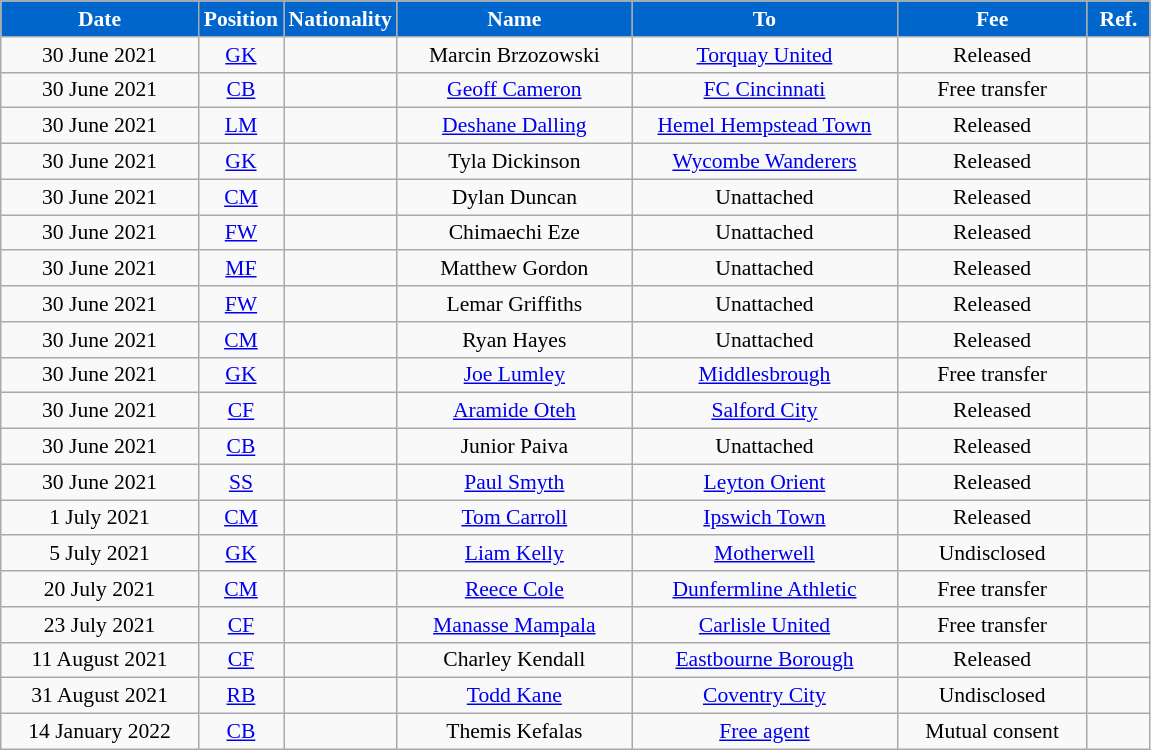<table class="wikitable" style="text-align:center; font-size:90%; ">
<tr>
<th style="background:#0066CC; color:#FFFFFF; width:125px;">Date</th>
<th style="background:#0066CC; color:#FFFFFF; width:50px;">Position</th>
<th style="background:#0066CC; color:#FFFFFF; width:50px;">Nationality</th>
<th style="background:#0066CC; color:#FFFFFF; width:150px;">Name</th>
<th style="background:#0066CC; color:#FFFFFF; width:170px;">To</th>
<th style="background:#0066CC; color:#FFFFFF; width:120px;">Fee</th>
<th style="background:#0066CC; color:#FFFFFF; width:35px;">Ref.</th>
</tr>
<tr>
<td>30 June 2021</td>
<td><a href='#'>GK</a></td>
<td></td>
<td>Marcin Brzozowski</td>
<td> <a href='#'>Torquay United</a></td>
<td>Released</td>
<td></td>
</tr>
<tr>
<td>30 June 2021</td>
<td><a href='#'>CB</a></td>
<td></td>
<td><a href='#'>Geoff Cameron</a></td>
<td> <a href='#'>FC Cincinnati</a></td>
<td>Free transfer</td>
<td></td>
</tr>
<tr>
<td>30 June 2021</td>
<td><a href='#'>LM</a></td>
<td></td>
<td><a href='#'>Deshane Dalling</a></td>
<td> <a href='#'>Hemel Hempstead Town</a></td>
<td>Released</td>
<td></td>
</tr>
<tr>
<td>30 June 2021</td>
<td><a href='#'>GK</a></td>
<td></td>
<td>Tyla Dickinson</td>
<td> <a href='#'>Wycombe Wanderers</a></td>
<td>Released</td>
<td></td>
</tr>
<tr>
<td>30 June 2021</td>
<td><a href='#'>CM</a></td>
<td></td>
<td>Dylan Duncan</td>
<td>Unattached</td>
<td>Released</td>
<td></td>
</tr>
<tr>
<td>30 June 2021</td>
<td><a href='#'>FW</a></td>
<td></td>
<td>Chimaechi Eze</td>
<td>Unattached</td>
<td>Released</td>
<td></td>
</tr>
<tr>
<td>30 June 2021</td>
<td><a href='#'>MF</a></td>
<td></td>
<td>Matthew Gordon</td>
<td>Unattached</td>
<td>Released</td>
<td></td>
</tr>
<tr>
<td>30 June 2021</td>
<td><a href='#'>FW</a></td>
<td></td>
<td>Lemar Griffiths</td>
<td>Unattached</td>
<td>Released</td>
<td></td>
</tr>
<tr>
<td>30 June 2021</td>
<td><a href='#'>CM</a></td>
<td></td>
<td>Ryan Hayes</td>
<td>Unattached</td>
<td>Released</td>
<td></td>
</tr>
<tr>
<td>30 June 2021</td>
<td><a href='#'>GK</a></td>
<td></td>
<td><a href='#'>Joe Lumley</a></td>
<td> <a href='#'>Middlesbrough</a></td>
<td>Free transfer</td>
<td></td>
</tr>
<tr>
<td>30 June 2021</td>
<td><a href='#'>CF</a></td>
<td></td>
<td><a href='#'>Aramide Oteh</a></td>
<td> <a href='#'>Salford City</a></td>
<td>Released</td>
<td></td>
</tr>
<tr>
<td>30 June 2021</td>
<td><a href='#'>CB</a></td>
<td></td>
<td>Junior Paiva</td>
<td>Unattached</td>
<td>Released</td>
<td></td>
</tr>
<tr>
<td>30 June 2021</td>
<td><a href='#'>SS</a></td>
<td></td>
<td><a href='#'>Paul Smyth</a></td>
<td> <a href='#'>Leyton Orient</a></td>
<td>Released</td>
<td></td>
</tr>
<tr>
<td>1 July 2021</td>
<td><a href='#'>CM</a></td>
<td></td>
<td><a href='#'>Tom Carroll</a></td>
<td> <a href='#'>Ipswich Town</a></td>
<td>Released</td>
<td></td>
</tr>
<tr>
<td>5 July 2021</td>
<td><a href='#'>GK</a></td>
<td></td>
<td><a href='#'>Liam Kelly</a></td>
<td> <a href='#'>Motherwell</a></td>
<td>Undisclosed</td>
<td></td>
</tr>
<tr>
<td>20 July 2021</td>
<td><a href='#'>CM</a></td>
<td></td>
<td><a href='#'>Reece Cole</a></td>
<td> <a href='#'>Dunfermline Athletic</a></td>
<td>Free transfer</td>
<td></td>
</tr>
<tr>
<td>23 July 2021</td>
<td><a href='#'>CF</a></td>
<td></td>
<td><a href='#'>Manasse Mampala</a></td>
<td> <a href='#'>Carlisle United</a></td>
<td>Free transfer</td>
<td></td>
</tr>
<tr>
<td>11 August 2021</td>
<td><a href='#'>CF</a></td>
<td></td>
<td>Charley Kendall</td>
<td> <a href='#'>Eastbourne Borough</a></td>
<td>Released</td>
<td></td>
</tr>
<tr>
<td>31 August 2021</td>
<td><a href='#'>RB</a></td>
<td></td>
<td><a href='#'>Todd Kane</a></td>
<td> <a href='#'>Coventry City</a></td>
<td>Undisclosed</td>
<td></td>
</tr>
<tr>
<td>14 January 2022</td>
<td><a href='#'>CB</a></td>
<td></td>
<td>Themis Kefalas</td>
<td> <a href='#'>Free agent</a></td>
<td>Mutual consent</td>
<td></td>
</tr>
</table>
